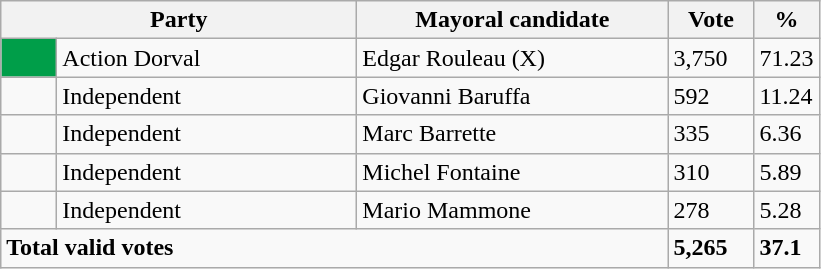<table class="wikitable">
<tr>
<th bgcolor="#DDDDFF" width="230px" colspan="2">Party</th>
<th bgcolor="#DDDDFF" width="200px">Mayoral candidate</th>
<th bgcolor="#DDDDFF" width="50px">Vote</th>
<th bgcolor="#DDDDFF" width="30px">%</th>
</tr>
<tr>
<td bgcolor="#009E49" width="30px"> </td>
<td>Action Dorval</td>
<td>Edgar Rouleau (X)</td>
<td>3,750</td>
<td>71.23</td>
</tr>
<tr>
<td> </td>
<td>Independent</td>
<td>Giovanni Baruffa</td>
<td>592</td>
<td>11.24</td>
</tr>
<tr>
<td> </td>
<td>Independent</td>
<td>Marc Barrette</td>
<td>335</td>
<td>6.36</td>
</tr>
<tr>
<td> </td>
<td>Independent</td>
<td>Michel Fontaine</td>
<td>310</td>
<td>5.89</td>
</tr>
<tr>
<td> </td>
<td>Independent</td>
<td>Mario Mammone</td>
<td>278</td>
<td>5.28</td>
</tr>
<tr>
<td colspan="3"><strong>Total valid votes</strong></td>
<td><strong>5,265</strong></td>
<td><strong>37.1</strong></td>
</tr>
</table>
